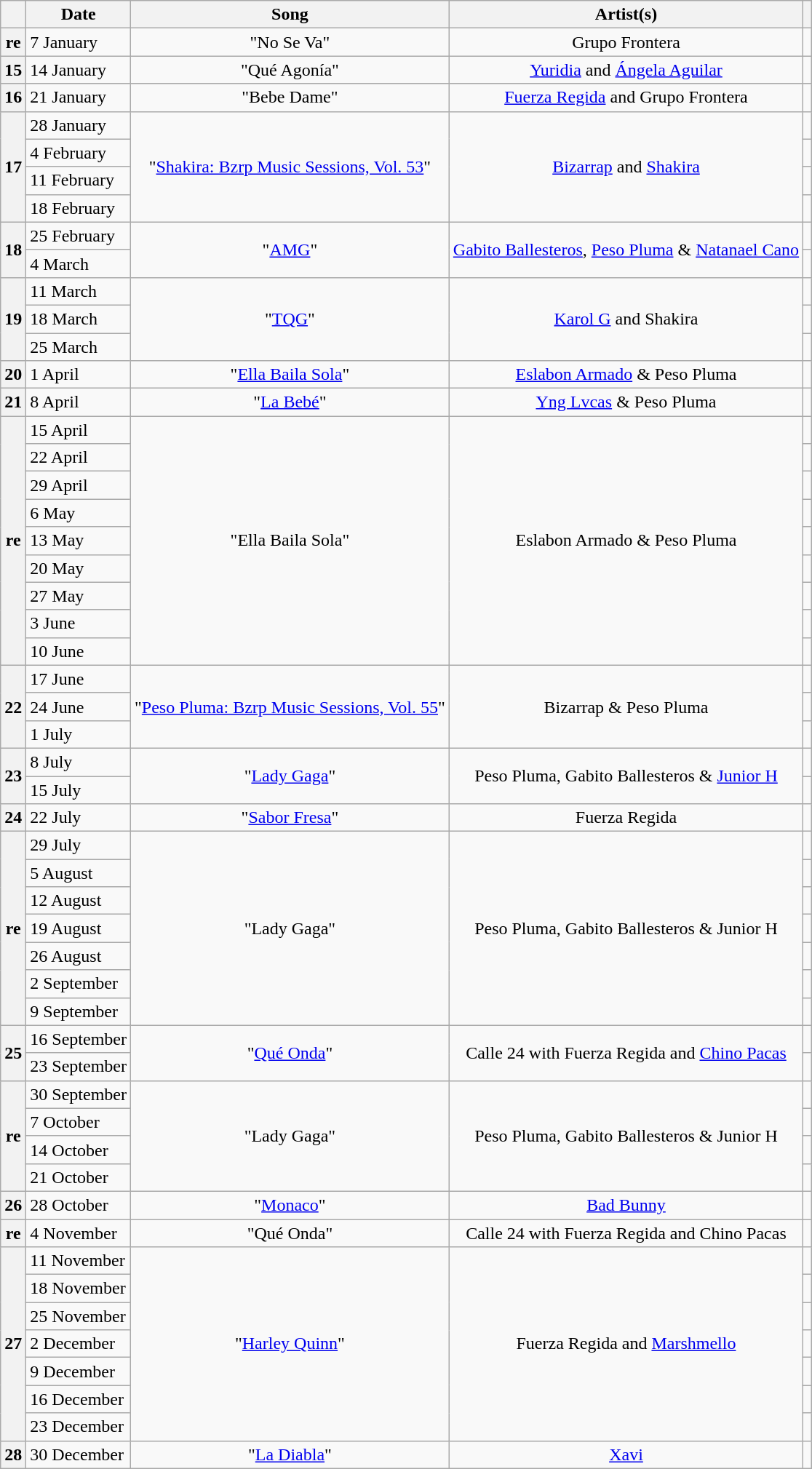<table class="wikitable sortable plainrowheaders">
<tr>
<th scope="col"></th>
<th scope="col">Date</th>
<th scope="col">Song</th>
<th scope="col">Artist(s)</th>
<th scope="col" class="unsortable"></th>
</tr>
<tr>
<th>re</th>
<td>7 January</td>
<td align="center">"No Se Va"</td>
<td align="center">Grupo Frontera</td>
<td align="center"></td>
</tr>
<tr>
<th>15</th>
<td>14 January</td>
<td align="center">"Qué Agonía"</td>
<td align="center"><a href='#'>Yuridia</a> and <a href='#'>Ángela Aguilar</a></td>
<td align="center"></td>
</tr>
<tr>
<th>16</th>
<td>21 January</td>
<td align="center">"Bebe Dame"</td>
<td align="center"><a href='#'>Fuerza Regida</a> and Grupo Frontera</td>
<td align="center"></td>
</tr>
<tr>
<th rowspan="4">17</th>
<td>28 January</td>
<td rowspan="4" align="center">"<a href='#'>Shakira: Bzrp Music Sessions, Vol. 53</a>"</td>
<td rowspan="4" align="center"><a href='#'>Bizarrap</a> and <a href='#'>Shakira</a></td>
<td align="center"></td>
</tr>
<tr>
<td>4 February</td>
<td align="center"></td>
</tr>
<tr>
<td>11 February</td>
<td align="center"></td>
</tr>
<tr>
<td>18 February</td>
<td align="center"></td>
</tr>
<tr>
<th rowspan="2">18</th>
<td>25 February</td>
<td rowspan="2" align="center">"<a href='#'>AMG</a>"</td>
<td rowspan="2" align="center"><a href='#'>Gabito Ballesteros</a>, <a href='#'>Peso Pluma</a> & <a href='#'>Natanael Cano</a></td>
<td align="center"></td>
</tr>
<tr>
<td>4 March</td>
<td align="center"></td>
</tr>
<tr>
<th rowspan="3">19</th>
<td>11 March</td>
<td rowspan="3" align="center">"<a href='#'>TQG</a>"</td>
<td rowspan="3" align="center"><a href='#'>Karol G</a> and Shakira</td>
<td align="center"></td>
</tr>
<tr>
<td>18 March</td>
<td align="center"></td>
</tr>
<tr>
<td>25 March</td>
<td align="center"></td>
</tr>
<tr>
<th>20</th>
<td>1 April</td>
<td align="center">"<a href='#'>Ella Baila Sola</a>"</td>
<td align="center"><a href='#'>Eslabon Armado</a> & Peso Pluma</td>
<td align="center"></td>
</tr>
<tr>
<th>21</th>
<td>8 April</td>
<td rowspan="1" align="center">"<a href='#'>La Bebé</a>"</td>
<td rowspan="1" align="center"><a href='#'>Yng Lvcas</a> & Peso Pluma</td>
<td align="center"></td>
</tr>
<tr>
<th rowspan="9">re</th>
<td>15 April</td>
<td rowspan="9" align="center">"Ella Baila Sola"</td>
<td rowspan="9" align="center">Eslabon Armado & Peso Pluma</td>
<td align="center"></td>
</tr>
<tr>
<td>22 April</td>
<td align="center"></td>
</tr>
<tr>
<td>29 April</td>
<td align="center"></td>
</tr>
<tr>
<td>6 May</td>
<td align="center"></td>
</tr>
<tr>
<td>13 May</td>
<td align="center"></td>
</tr>
<tr>
<td>20 May</td>
<td align="center"></td>
</tr>
<tr>
<td>27 May</td>
<td align="center"></td>
</tr>
<tr>
<td>3 June</td>
<td align="center"></td>
</tr>
<tr>
<td>10 June</td>
<td align="center"></td>
</tr>
<tr>
<th rowspan="3">22</th>
<td>17 June</td>
<td rowspan="3" align="center">"<a href='#'>Peso Pluma: Bzrp Music Sessions, Vol. 55</a>"</td>
<td rowspan="3" align="center">Bizarrap & Peso Pluma</td>
<td align="center"></td>
</tr>
<tr>
<td>24 June</td>
<td align="center"></td>
</tr>
<tr>
<td>1 July</td>
<td align="center"></td>
</tr>
<tr>
<th rowspan="2">23</th>
<td>8 July</td>
<td rowspan="2" align="center">"<a href='#'>Lady Gaga</a>"</td>
<td rowspan="2" align="center">Peso Pluma, Gabito Ballesteros & <a href='#'>Junior H</a></td>
<td align="center"></td>
</tr>
<tr>
<td>15 July</td>
<td align="center"></td>
</tr>
<tr>
<th>24</th>
<td>22 July</td>
<td align="center">"<a href='#'>Sabor Fresa</a>"</td>
<td align="center">Fuerza Regida</td>
<td align="center"></td>
</tr>
<tr>
<th rowspan="7">re</th>
<td>29 July</td>
<td rowspan="7" align="center">"Lady Gaga"</td>
<td rowspan="7" align="center">Peso Pluma, Gabito Ballesteros & Junior H</td>
<td align="center"></td>
</tr>
<tr>
<td>5 August</td>
<td align="center"></td>
</tr>
<tr>
<td>12 August</td>
<td align="center"></td>
</tr>
<tr>
<td>19 August</td>
<td align="center"></td>
</tr>
<tr>
<td>26 August</td>
<td align="center"></td>
</tr>
<tr>
<td>2 September</td>
<td align="center"></td>
</tr>
<tr>
<td>9 September</td>
<td align="center"></td>
</tr>
<tr>
<th rowspan="2">25</th>
<td>16 September</td>
<td rowspan="2" align="center">"<a href='#'>Qué Onda</a>"</td>
<td rowspan="2" align="center">Calle 24 with Fuerza Regida and <a href='#'>Chino Pacas</a></td>
<td align="center"></td>
</tr>
<tr>
<td>23 September</td>
<td align="center"></td>
</tr>
<tr>
<th rowspan="4">re</th>
<td>30 September</td>
<td rowspan="4" align="center">"Lady Gaga"</td>
<td rowspan="4" align="center">Peso Pluma, Gabito Ballesteros & Junior H</td>
<td align="center"></td>
</tr>
<tr>
<td>7 October</td>
<td align="center"></td>
</tr>
<tr>
<td>14 October</td>
<td align="center"></td>
</tr>
<tr>
<td>21 October</td>
<td align="center"></td>
</tr>
<tr>
<th>26</th>
<td>28 October</td>
<td align="center">"<a href='#'>Monaco</a>"</td>
<td align="center"><a href='#'>Bad Bunny</a></td>
<td align="center"></td>
</tr>
<tr>
<th>re</th>
<td>4 November</td>
<td align="center">"Qué Onda"</td>
<td align="center">Calle 24 with Fuerza Regida and Chino Pacas</td>
<td align="center"></td>
</tr>
<tr>
<th rowspan="7">27</th>
<td>11 November</td>
<td rowspan="7" align="center">"<a href='#'>Harley Quinn</a>"</td>
<td rowspan="7" align="center">Fuerza Regida and <a href='#'>Marshmello</a></td>
<td align="center"></td>
</tr>
<tr>
<td>18 November</td>
<td align="center"></td>
</tr>
<tr>
<td>25 November</td>
<td align="center"></td>
</tr>
<tr>
<td>2 December</td>
<td align="center"></td>
</tr>
<tr>
<td>9 December</td>
<td align="center"></td>
</tr>
<tr>
<td>16 December</td>
<td align="center"></td>
</tr>
<tr>
<td>23 December</td>
<td align="center"></td>
</tr>
<tr>
<th>28</th>
<td>30 December</td>
<td align="center">"<a href='#'>La Diabla</a>"</td>
<td align="center"><a href='#'>Xavi</a></td>
<td align="center"></td>
</tr>
</table>
